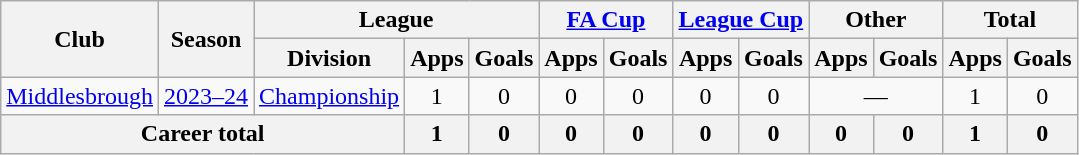<table class="wikitable" style="text-align: center">
<tr>
<th rowspan="2">Club</th>
<th rowspan="2">Season</th>
<th colspan="3">League</th>
<th colspan="2"><a href='#'>FA Cup</a></th>
<th colspan="2"><a href='#'>League Cup</a></th>
<th colspan="2">Other</th>
<th colspan="2">Total</th>
</tr>
<tr>
<th>Division</th>
<th>Apps</th>
<th>Goals</th>
<th>Apps</th>
<th>Goals</th>
<th>Apps</th>
<th>Goals</th>
<th>Apps</th>
<th>Goals</th>
<th>Apps</th>
<th>Goals</th>
</tr>
<tr>
<td><a href='#'>Middlesbrough</a></td>
<td><a href='#'>2023–24</a></td>
<td><a href='#'>Championship</a></td>
<td>1</td>
<td>0</td>
<td>0</td>
<td>0</td>
<td>0</td>
<td>0</td>
<td colspan="2">—</td>
<td>1</td>
<td>0</td>
</tr>
<tr>
<th colspan="3">Career total</th>
<th>1</th>
<th>0</th>
<th>0</th>
<th>0</th>
<th>0</th>
<th>0</th>
<th>0</th>
<th>0</th>
<th>1</th>
<th>0</th>
</tr>
</table>
